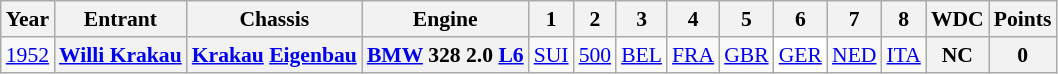<table class="wikitable" style="text-align:center; font-size:90%">
<tr>
<th>Year</th>
<th>Entrant</th>
<th>Chassis</th>
<th>Engine</th>
<th>1</th>
<th>2</th>
<th>3</th>
<th>4</th>
<th>5</th>
<th>6</th>
<th>7</th>
<th>8</th>
<th>WDC</th>
<th>Points</th>
</tr>
<tr>
<td><a href='#'>1952</a></td>
<th><a href='#'>Willi Krakau</a></th>
<th><a href='#'>Krakau</a> <a href='#'>Eigenbau</a></th>
<th><a href='#'>BMW</a> 328 2.0 <a href='#'>L6</a></th>
<td><a href='#'>SUI</a></td>
<td><a href='#'>500</a></td>
<td><a href='#'>BEL</a></td>
<td><a href='#'>FRA</a></td>
<td><a href='#'>GBR</a></td>
<td style="background:#FFFFFF;"><a href='#'>GER</a><br></td>
<td><a href='#'>NED</a></td>
<td><a href='#'>ITA</a></td>
<th>NC</th>
<th>0</th>
</tr>
</table>
